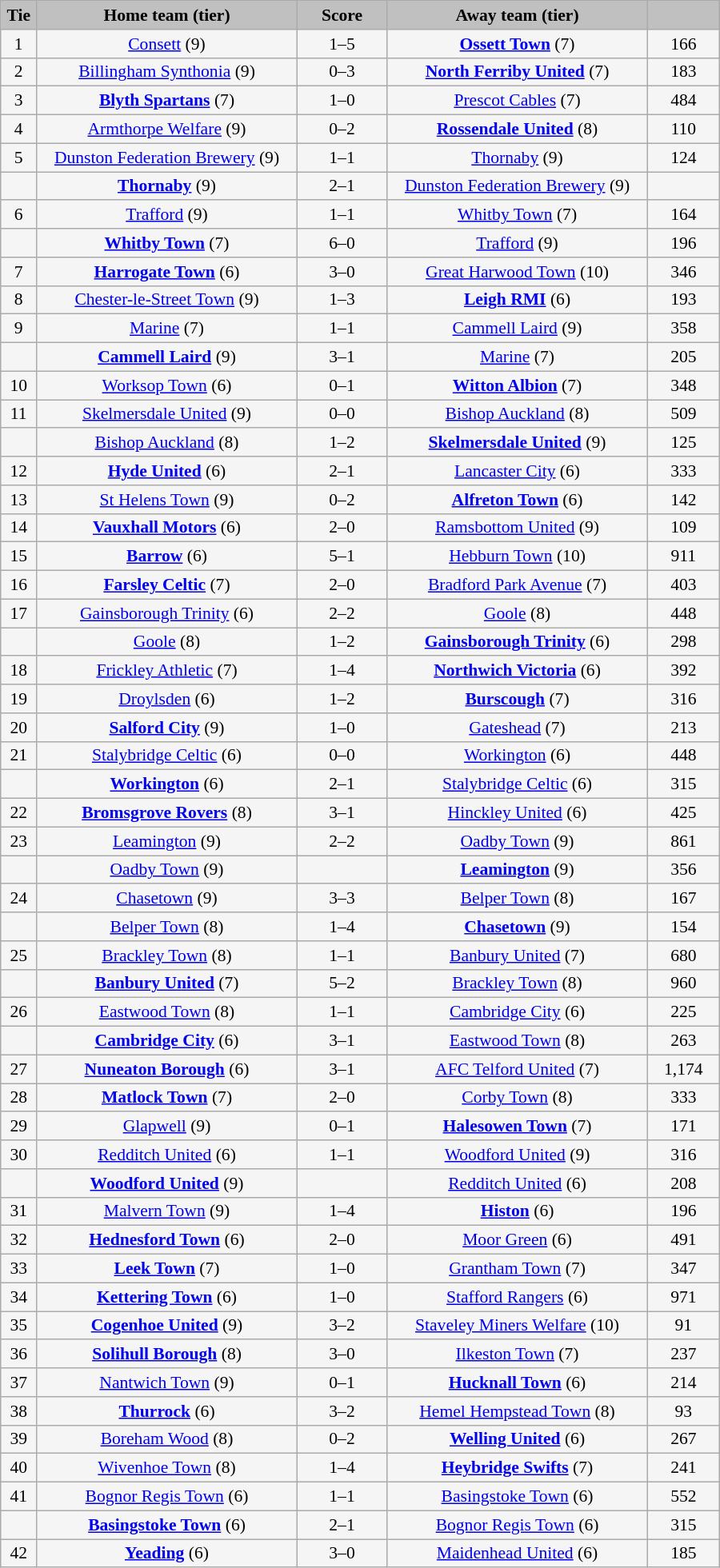<table class="wikitable" style="width: 600px; background:WhiteSmoke; text-align:center; font-size:90%">
<tr>
<td scope="col" style="width:  5.00%; background:silver;"><strong>Tie</strong></td>
<td scope="col" style="width: 36.25%; background:silver;"><strong>Home team (tier)</strong></td>
<td scope="col" style="width: 12.50%; background:silver;"><strong>Score</strong></td>
<td scope="col" style="width: 36.25%; background:silver;"><strong>Away team (tier)</strong></td>
<td scope="col" style="width: 10.00%; background:silver;"><strong></strong></td>
</tr>
<tr>
<td>1</td>
<td><a href='#'>Consett</a> (9)</td>
<td>1–5</td>
<td><strong><a href='#'>Ossett Town</a></strong> (7)</td>
<td>166</td>
</tr>
<tr>
<td>2</td>
<td><a href='#'>Billingham Synthonia</a> (9)</td>
<td>0–3</td>
<td><strong><a href='#'>North Ferriby United</a></strong> (7)</td>
<td>183</td>
</tr>
<tr>
<td>3</td>
<td><strong><a href='#'>Blyth Spartans</a></strong> (7)</td>
<td>1–0</td>
<td><a href='#'>Prescot Cables</a> (7)</td>
<td>484</td>
</tr>
<tr>
<td>4</td>
<td><a href='#'>Armthorpe Welfare</a> (9)</td>
<td>0–2</td>
<td><strong><a href='#'>Rossendale United</a></strong> (8)</td>
<td>110</td>
</tr>
<tr>
<td>5</td>
<td><a href='#'>Dunston Federation Brewery</a> (9)</td>
<td>1–1</td>
<td><a href='#'>Thornaby</a> (9)</td>
<td>124</td>
</tr>
<tr>
<td><em></em></td>
<td><strong><a href='#'>Thornaby</a></strong> (9)</td>
<td>2–1</td>
<td><a href='#'>Dunston Federation Brewery</a> (9)</td>
<td></td>
</tr>
<tr>
<td>6</td>
<td><a href='#'>Trafford</a> (9)</td>
<td>1–1</td>
<td><a href='#'>Whitby Town</a> (7)</td>
<td>164</td>
</tr>
<tr>
<td><em></em></td>
<td><strong><a href='#'>Whitby Town</a></strong> (7)</td>
<td>6–0</td>
<td><a href='#'>Trafford</a> (9)</td>
<td>196</td>
</tr>
<tr>
<td>7</td>
<td><strong><a href='#'>Harrogate Town</a></strong> (6)</td>
<td>3–0</td>
<td><a href='#'>Great Harwood Town</a> (10)</td>
<td>346</td>
</tr>
<tr>
<td>8</td>
<td><a href='#'>Chester-le-Street Town</a> (9)</td>
<td>1–3</td>
<td><strong><a href='#'>Leigh RMI</a></strong> (6)</td>
<td>193</td>
</tr>
<tr>
<td>9</td>
<td><a href='#'>Marine</a> (7)</td>
<td>1–1</td>
<td><a href='#'>Cammell Laird</a> (9)</td>
<td>358</td>
</tr>
<tr>
<td><em></em></td>
<td><strong><a href='#'>Cammell Laird</a></strong> (9)</td>
<td>3–1</td>
<td><a href='#'>Marine</a> (7)</td>
<td>205</td>
</tr>
<tr>
<td>10</td>
<td><a href='#'>Worksop Town</a> (6)</td>
<td>0–1</td>
<td><strong><a href='#'>Witton Albion</a></strong> (7)</td>
<td>348</td>
</tr>
<tr>
<td>11</td>
<td><a href='#'>Skelmersdale United</a> (9)</td>
<td>0–0</td>
<td><a href='#'>Bishop Auckland</a> (8)</td>
<td>509</td>
</tr>
<tr>
<td><em></em></td>
<td><a href='#'>Bishop Auckland</a> (8)</td>
<td>1–2</td>
<td><strong><a href='#'>Skelmersdale United</a></strong> (9)</td>
<td>125</td>
</tr>
<tr>
<td>12</td>
<td><strong><a href='#'>Hyde United</a></strong> (6)</td>
<td>2–1</td>
<td><a href='#'>Lancaster City</a> (6)</td>
<td>333</td>
</tr>
<tr>
<td>13</td>
<td><a href='#'>St Helens Town</a> (9)</td>
<td>0–2</td>
<td><strong><a href='#'>Alfreton Town</a></strong> (6)</td>
<td>142</td>
</tr>
<tr>
<td>14</td>
<td><strong><a href='#'>Vauxhall Motors</a></strong> (6)</td>
<td>2–0</td>
<td><a href='#'>Ramsbottom United</a> (9)</td>
<td>109</td>
</tr>
<tr>
<td>15</td>
<td><strong><a href='#'>Barrow</a></strong> (6)</td>
<td>5–1</td>
<td><a href='#'>Hebburn Town</a> (10)</td>
<td>911</td>
</tr>
<tr>
<td>16</td>
<td><strong><a href='#'>Farsley Celtic</a></strong> (7)</td>
<td>2–0</td>
<td><a href='#'>Bradford Park Avenue</a> (7)</td>
<td>403</td>
</tr>
<tr>
<td>17</td>
<td><a href='#'>Gainsborough Trinity</a> (6)</td>
<td>2–2</td>
<td><a href='#'>Goole</a> (8)</td>
<td>448</td>
</tr>
<tr>
<td><em></em></td>
<td><a href='#'>Goole</a> (8)</td>
<td>1–2</td>
<td><strong><a href='#'>Gainsborough Trinity</a></strong> (6)</td>
<td>298</td>
</tr>
<tr>
<td>18</td>
<td><a href='#'>Frickley Athletic</a> (7)</td>
<td>1–4</td>
<td><strong><a href='#'>Northwich Victoria</a></strong> (6)</td>
<td>392</td>
</tr>
<tr>
<td>19</td>
<td><a href='#'>Droylsden</a> (6)</td>
<td>1–2</td>
<td><strong><a href='#'>Burscough</a></strong> (7)</td>
<td>316</td>
</tr>
<tr>
<td>20</td>
<td><strong><a href='#'>Salford City</a></strong> (9)</td>
<td>1–0</td>
<td><a href='#'>Gateshead</a> (7)</td>
<td>213</td>
</tr>
<tr>
<td>21</td>
<td><a href='#'>Stalybridge Celtic</a> (6)</td>
<td>0–0</td>
<td><a href='#'>Workington</a> (6)</td>
<td>448</td>
</tr>
<tr>
<td><em></em></td>
<td><strong><a href='#'>Workington</a></strong> (6)</td>
<td>2–1</td>
<td><a href='#'>Stalybridge Celtic</a> (6)</td>
<td>315</td>
</tr>
<tr>
<td>22</td>
<td><strong><a href='#'>Bromsgrove Rovers</a></strong> (8)</td>
<td>3–1</td>
<td><a href='#'>Hinckley United</a> (6)</td>
<td>425</td>
</tr>
<tr>
<td>23</td>
<td><a href='#'>Leamington</a> (9)</td>
<td>2–2</td>
<td><a href='#'>Oadby Town</a> (9)</td>
<td>861</td>
</tr>
<tr>
<td><em></em></td>
<td><a href='#'>Oadby Town</a> (9)</td>
<td></td>
<td><strong><a href='#'>Leamington</a></strong> (9)</td>
<td>356</td>
</tr>
<tr>
<td>24</td>
<td><a href='#'>Chasetown</a> (9)</td>
<td>3–3</td>
<td><a href='#'>Belper Town</a> (8)</td>
<td>167</td>
</tr>
<tr>
<td><em></em></td>
<td><a href='#'>Belper Town</a> (8)</td>
<td>1–4</td>
<td><strong><a href='#'>Chasetown</a></strong> (9)</td>
<td>154</td>
</tr>
<tr>
<td>25</td>
<td><a href='#'>Brackley Town</a> (8)</td>
<td>1–1</td>
<td><a href='#'>Banbury United</a> (7)</td>
<td>680</td>
</tr>
<tr>
<td><em></em></td>
<td><strong><a href='#'>Banbury United</a></strong> (7)</td>
<td>5–2</td>
<td><a href='#'>Brackley Town</a> (8)</td>
<td>960</td>
</tr>
<tr>
<td>26</td>
<td><a href='#'>Eastwood Town</a> (8)</td>
<td>1–1</td>
<td><a href='#'>Cambridge City</a> (6)</td>
<td>225</td>
</tr>
<tr>
<td><em></em></td>
<td><strong><a href='#'>Cambridge City</a></strong> (6)</td>
<td>3–1</td>
<td><a href='#'>Eastwood Town</a> (8)</td>
<td>263</td>
</tr>
<tr>
<td>27</td>
<td><strong><a href='#'>Nuneaton Borough</a></strong> (6)</td>
<td>3–1</td>
<td><a href='#'>AFC Telford United</a> (7)</td>
<td>1,174</td>
</tr>
<tr>
<td>28</td>
<td><strong><a href='#'>Matlock Town</a></strong> (7)</td>
<td>2–0</td>
<td><a href='#'>Corby Town</a> (8)</td>
<td>333</td>
</tr>
<tr>
<td>29</td>
<td><a href='#'>Glapwell</a> (9)</td>
<td>0–1</td>
<td><strong><a href='#'>Halesowen Town</a></strong> (7)</td>
<td>171</td>
</tr>
<tr>
<td>30</td>
<td><a href='#'>Redditch United</a> (6)</td>
<td>1–1</td>
<td><a href='#'>Woodford United</a> (9)</td>
<td>316</td>
</tr>
<tr>
<td><em></em></td>
<td><strong><a href='#'>Woodford United</a></strong> (9)</td>
<td></td>
<td><a href='#'>Redditch United</a> (6)</td>
<td>208</td>
</tr>
<tr>
<td>31</td>
<td><a href='#'>Malvern Town</a> (9)</td>
<td>1–4</td>
<td><strong><a href='#'>Histon</a></strong> (6)</td>
<td>196</td>
</tr>
<tr>
<td>32</td>
<td><strong><a href='#'>Hednesford Town</a></strong> (6)</td>
<td>2–0</td>
<td><a href='#'>Moor Green</a> (6)</td>
<td>491</td>
</tr>
<tr>
<td>33</td>
<td><strong><a href='#'>Leek Town</a></strong> (7)</td>
<td>1–0</td>
<td><a href='#'>Grantham Town</a> (7)</td>
<td>347</td>
</tr>
<tr>
<td>34</td>
<td><strong><a href='#'>Kettering Town</a></strong> (6)</td>
<td>1–0</td>
<td><a href='#'>Stafford Rangers</a> (6)</td>
<td>971</td>
</tr>
<tr>
<td>35</td>
<td><strong><a href='#'>Cogenhoe United</a></strong> (9)</td>
<td>3–2</td>
<td><a href='#'>Staveley Miners Welfare</a> (10)</td>
<td>91</td>
</tr>
<tr>
<td>36</td>
<td><strong><a href='#'>Solihull Borough</a></strong> (8)</td>
<td>3–0</td>
<td><a href='#'>Ilkeston Town</a> (7)</td>
<td>237</td>
</tr>
<tr>
<td>37</td>
<td><a href='#'>Nantwich Town</a> (9)</td>
<td>0–1</td>
<td><strong><a href='#'>Hucknall Town</a></strong> (6)</td>
<td>214</td>
</tr>
<tr>
<td>38</td>
<td><strong><a href='#'>Thurrock</a></strong> (6)</td>
<td>3–2</td>
<td><a href='#'>Hemel Hempstead Town</a> (8)</td>
<td>93</td>
</tr>
<tr>
<td>39</td>
<td><a href='#'>Boreham Wood</a> (8)</td>
<td>0–2</td>
<td><strong><a href='#'>Welling United</a></strong> (6)</td>
<td>267</td>
</tr>
<tr>
<td>40</td>
<td><a href='#'>Wivenhoe Town</a> (8)</td>
<td>1–4</td>
<td><strong><a href='#'>Heybridge Swifts</a></strong> (7)</td>
<td>241</td>
</tr>
<tr>
<td>41</td>
<td><a href='#'>Bognor Regis Town</a> (6)</td>
<td>1–1</td>
<td><a href='#'>Basingstoke Town</a> (6)</td>
<td>552</td>
</tr>
<tr>
<td><em></em></td>
<td><strong><a href='#'>Basingstoke Town</a></strong> (6)</td>
<td>2–1</td>
<td><a href='#'>Bognor Regis Town</a> (6)</td>
<td>315</td>
</tr>
<tr>
<td>42</td>
<td><strong><a href='#'>Yeading</a></strong> (6)</td>
<td>3–0</td>
<td><a href='#'>Maidenhead United</a> (6)</td>
<td>185</td>
</tr>
</table>
